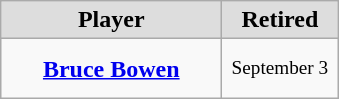<table class="wikitable" style="text-align: center">
<tr align="center"  bgcolor="#dddddd">
<td style="width:140px"><strong>Player</strong></td>
<td style="width:70px"><strong>Retired</strong></td>
</tr>
<tr style="height:40px">
<td><strong><a href='#'>Bruce Bowen</a></strong></td>
<td style="font-size: 80%">September 3</td>
</tr>
</table>
